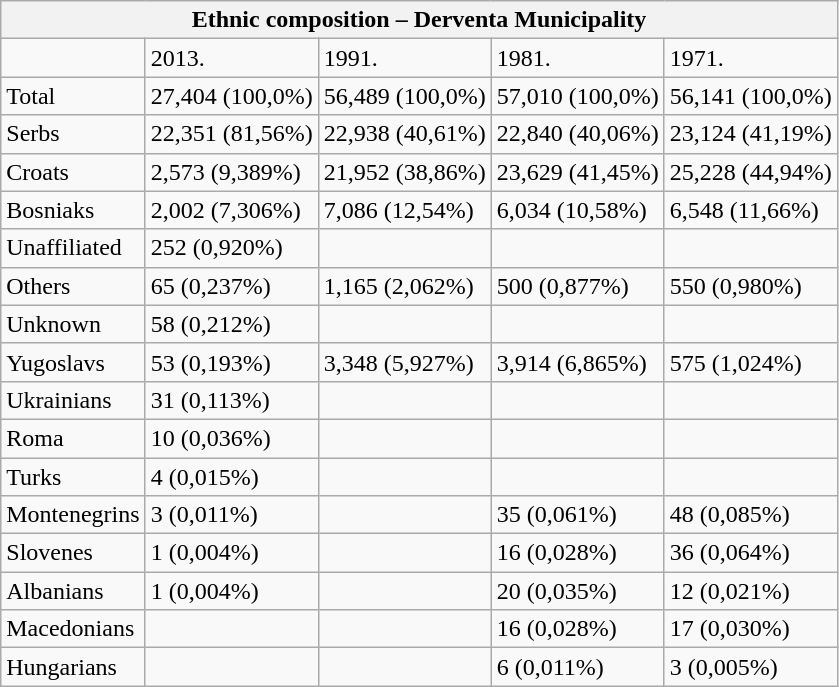<table class="wikitable">
<tr>
<th colspan="8">Ethnic composition – Derventa Municipality</th>
</tr>
<tr>
<td></td>
<td>2013.</td>
<td>1991.</td>
<td>1981.</td>
<td>1971.</td>
</tr>
<tr>
<td>Total</td>
<td>27,404 (100,0%)</td>
<td>56,489 (100,0%)</td>
<td>57,010 (100,0%)</td>
<td>56,141 (100,0%)</td>
</tr>
<tr>
<td>Serbs</td>
<td>22,351 (81,56%)</td>
<td>22,938 (40,61%)</td>
<td>22,840 (40,06%)</td>
<td>23,124 (41,19%)</td>
</tr>
<tr>
<td>Croats</td>
<td>2,573 (9,389%)</td>
<td>21,952 (38,86%)</td>
<td>23,629 (41,45%)</td>
<td>25,228 (44,94%)</td>
</tr>
<tr>
<td>Bosniaks</td>
<td>2,002 (7,306%)</td>
<td>7,086 (12,54%)</td>
<td>6,034 (10,58%)</td>
<td>6,548 (11,66%)</td>
</tr>
<tr>
<td>Unaffiliated</td>
<td>252 (0,920%)</td>
<td></td>
<td></td>
<td></td>
</tr>
<tr>
<td>Others</td>
<td>65 (0,237%)</td>
<td>1,165 (2,062%)</td>
<td>500 (0,877%)</td>
<td>550 (0,980%)</td>
</tr>
<tr>
<td>Unknown</td>
<td>58 (0,212%)</td>
<td></td>
<td></td>
<td></td>
</tr>
<tr>
<td>Yugoslavs</td>
<td>53 (0,193%)</td>
<td>3,348 (5,927%)</td>
<td>3,914 (6,865%)</td>
<td>575 (1,024%)</td>
</tr>
<tr>
<td>Ukrainians</td>
<td>31 (0,113%)</td>
<td></td>
<td></td>
<td></td>
</tr>
<tr>
<td>Roma</td>
<td>10 (0,036%)</td>
<td></td>
<td></td>
<td></td>
</tr>
<tr>
<td>Turks</td>
<td>4 (0,015%)</td>
<td></td>
<td></td>
<td></td>
</tr>
<tr>
<td>Montenegrins</td>
<td>3 (0,011%)</td>
<td></td>
<td>35 (0,061%)</td>
<td>48 (0,085%)</td>
</tr>
<tr>
<td>Slovenes</td>
<td>1 (0,004%)</td>
<td></td>
<td>16 (0,028%)</td>
<td>36 (0,064%)</td>
</tr>
<tr>
<td>Albanians</td>
<td>1 (0,004%)</td>
<td></td>
<td>20 (0,035%)</td>
<td>12 (0,021%)</td>
</tr>
<tr>
<td>Macedonians</td>
<td></td>
<td></td>
<td>16 (0,028%)</td>
<td>17 (0,030%)</td>
</tr>
<tr>
<td>Hungarians</td>
<td></td>
<td></td>
<td>6 (0,011%)</td>
<td>3 (0,005%)</td>
</tr>
</table>
